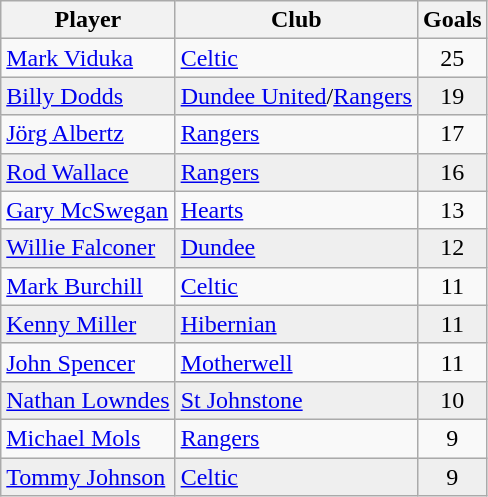<table class="wikitable sortable">
<tr>
<th>Player</th>
<th>Club</th>
<th>Goals</th>
</tr>
<tr>
<td> <a href='#'>Mark Viduka</a></td>
<td><a href='#'>Celtic</a></td>
<td style="text-align:center">25</td>
</tr>
<tr bgcolor="#EFEFEF">
<td> <a href='#'>Billy Dodds</a></td>
<td><a href='#'>Dundee United</a>/<a href='#'>Rangers</a></td>
<td style="text-align:center">19</td>
</tr>
<tr>
<td> <a href='#'>Jörg Albertz</a></td>
<td><a href='#'>Rangers</a></td>
<td style="text-align:center">17</td>
</tr>
<tr bgcolor="#EFEFEF">
<td> <a href='#'>Rod Wallace</a></td>
<td><a href='#'>Rangers</a></td>
<td style="text-align:center">16</td>
</tr>
<tr>
<td> <a href='#'>Gary McSwegan</a></td>
<td><a href='#'>Hearts</a></td>
<td style="text-align:center">13</td>
</tr>
<tr bgcolor="#EFEFEF">
<td> <a href='#'>Willie Falconer</a></td>
<td><a href='#'>Dundee</a></td>
<td style="text-align:center">12</td>
</tr>
<tr>
<td> <a href='#'>Mark Burchill</a></td>
<td><a href='#'>Celtic</a></td>
<td style="text-align:center">11</td>
</tr>
<tr bgcolor="#EFEFEF">
<td> <a href='#'>Kenny Miller</a></td>
<td><a href='#'>Hibernian</a></td>
<td style="text-align:center">11</td>
</tr>
<tr>
<td> <a href='#'>John Spencer</a></td>
<td><a href='#'>Motherwell</a></td>
<td style="text-align:center">11</td>
</tr>
<tr bgcolor="#EFEFEF">
<td> <a href='#'>Nathan Lowndes</a></td>
<td><a href='#'>St Johnstone</a></td>
<td style="text-align:center">10</td>
</tr>
<tr>
<td> <a href='#'>Michael Mols</a></td>
<td><a href='#'>Rangers</a></td>
<td style="text-align:center">9</td>
</tr>
<tr bgcolor="#EFEFEF">
<td> <a href='#'>Tommy Johnson</a></td>
<td><a href='#'>Celtic</a></td>
<td style="text-align:center">9</td>
</tr>
</table>
